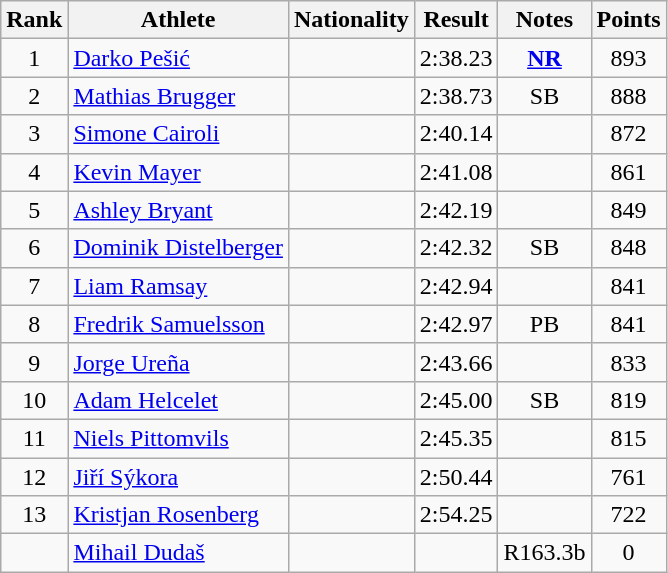<table class="wikitable sortable" style="text-align:center">
<tr>
<th>Rank</th>
<th>Athlete</th>
<th>Nationality</th>
<th>Result</th>
<th>Notes</th>
<th>Points</th>
</tr>
<tr>
<td>1</td>
<td align=left><a href='#'>Darko Pešić</a></td>
<td align=left></td>
<td>2:38.23</td>
<td><strong><a href='#'>NR</a></strong></td>
<td>893</td>
</tr>
<tr>
<td>2</td>
<td align=left><a href='#'>Mathias Brugger</a></td>
<td align=left></td>
<td>2:38.73</td>
<td>SB</td>
<td>888</td>
</tr>
<tr>
<td>3</td>
<td align=left><a href='#'>Simone Cairoli</a></td>
<td align=left></td>
<td>2:40.14</td>
<td></td>
<td>872</td>
</tr>
<tr>
<td>4</td>
<td align=left><a href='#'>Kevin Mayer</a></td>
<td align=left></td>
<td>2:41.08</td>
<td></td>
<td>861</td>
</tr>
<tr>
<td>5</td>
<td align=left><a href='#'>Ashley Bryant</a></td>
<td align=left></td>
<td>2:42.19</td>
<td></td>
<td>849</td>
</tr>
<tr>
<td>6</td>
<td align=left><a href='#'>Dominik Distelberger</a></td>
<td align=left></td>
<td>2:42.32</td>
<td>SB</td>
<td>848</td>
</tr>
<tr>
<td>7</td>
<td align=left><a href='#'>Liam Ramsay</a></td>
<td align=left></td>
<td>2:42.94</td>
<td></td>
<td>841</td>
</tr>
<tr>
<td>8</td>
<td align=left><a href='#'>Fredrik Samuelsson</a></td>
<td align=left></td>
<td>2:42.97</td>
<td>PB</td>
<td>841</td>
</tr>
<tr>
<td>9</td>
<td align=left><a href='#'>Jorge Ureña</a></td>
<td align=left></td>
<td>2:43.66</td>
<td></td>
<td>833</td>
</tr>
<tr>
<td>10</td>
<td align=left><a href='#'>Adam Helcelet</a></td>
<td align=left></td>
<td>2:45.00</td>
<td>SB</td>
<td>819</td>
</tr>
<tr>
<td>11</td>
<td align=left><a href='#'>Niels Pittomvils</a></td>
<td align=left></td>
<td>2:45.35</td>
<td></td>
<td>815</td>
</tr>
<tr>
<td>12</td>
<td align=left><a href='#'>Jiří Sýkora</a></td>
<td align=left></td>
<td>2:50.44</td>
<td></td>
<td>761</td>
</tr>
<tr>
<td>13</td>
<td align=left><a href='#'>Kristjan Rosenberg</a></td>
<td align=left></td>
<td>2:54.25</td>
<td></td>
<td>722</td>
</tr>
<tr>
<td></td>
<td align=left><a href='#'>Mihail Dudaš</a></td>
<td align=left></td>
<td></td>
<td>R163.3b</td>
<td>0</td>
</tr>
</table>
